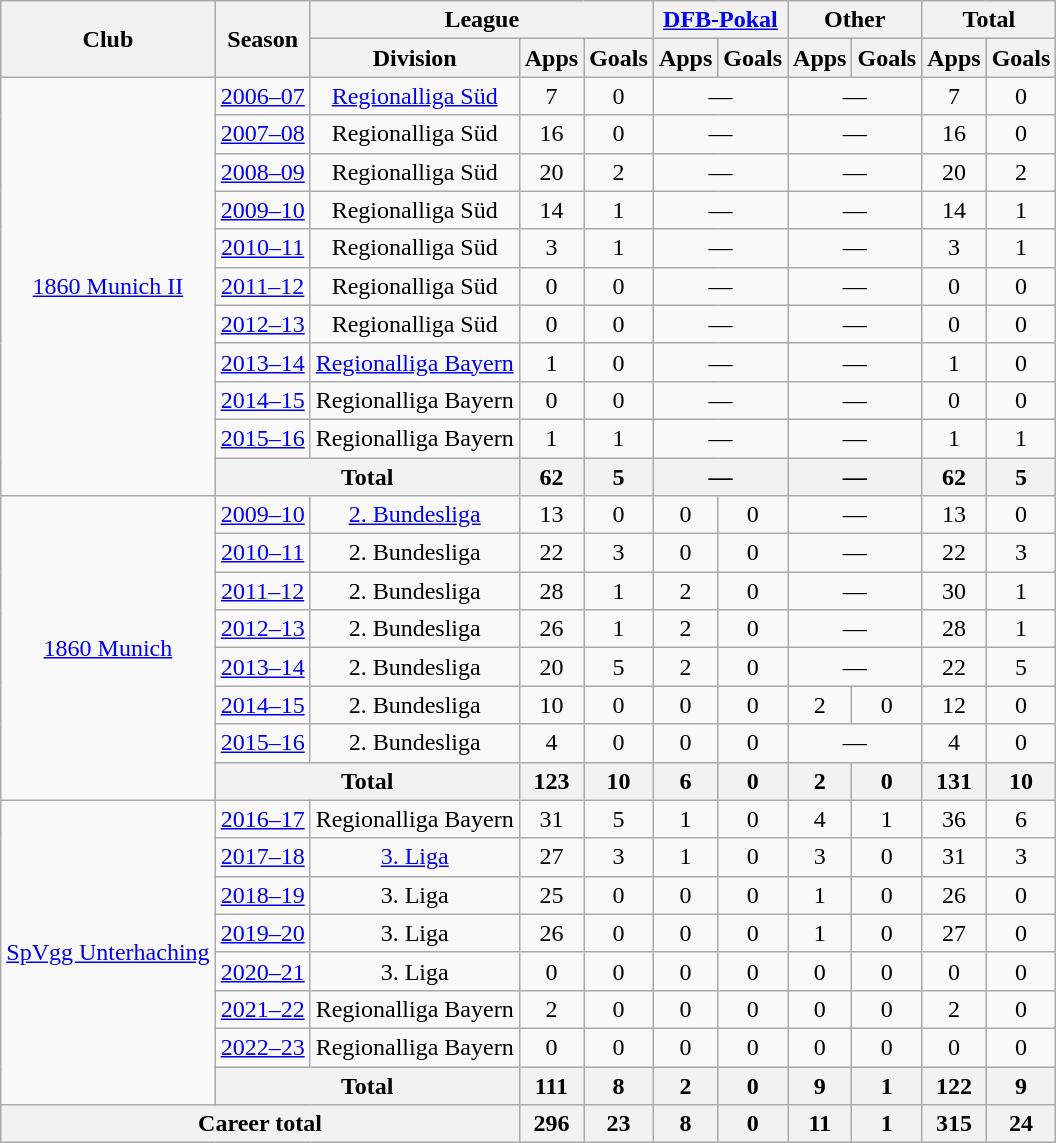<table class="wikitable" style="text-align:center">
<tr>
<th rowspan="2">Club</th>
<th rowspan="2">Season</th>
<th colspan="3">League</th>
<th colspan="2"><a href='#'>DFB-Pokal</a></th>
<th colspan="2">Other</th>
<th colspan="2">Total</th>
</tr>
<tr>
<th>Division</th>
<th>Apps</th>
<th>Goals</th>
<th>Apps</th>
<th>Goals</th>
<th>Apps</th>
<th>Goals</th>
<th>Apps</th>
<th>Goals</th>
</tr>
<tr>
<td rowspan="11"><a href='#'>1860 Munich II</a></td>
<td><a href='#'>2006–07</a></td>
<td><a href='#'>Regionalliga Süd</a></td>
<td>7</td>
<td>0</td>
<td colspan="2">—</td>
<td colspan="2">—</td>
<td>7</td>
<td>0</td>
</tr>
<tr>
<td><a href='#'>2007–08</a></td>
<td>Regionalliga Süd</td>
<td>16</td>
<td>0</td>
<td colspan="2">—</td>
<td colspan="2">—</td>
<td>16</td>
<td>0</td>
</tr>
<tr>
<td><a href='#'>2008–09</a></td>
<td>Regionalliga Süd</td>
<td>20</td>
<td>2</td>
<td colspan="2">—</td>
<td colspan="2">—</td>
<td>20</td>
<td>2</td>
</tr>
<tr>
<td><a href='#'>2009–10</a></td>
<td>Regionalliga Süd</td>
<td>14</td>
<td>1</td>
<td colspan="2">—</td>
<td colspan="2">—</td>
<td>14</td>
<td>1</td>
</tr>
<tr>
<td><a href='#'>2010–11</a></td>
<td>Regionalliga Süd</td>
<td>3</td>
<td>1</td>
<td colspan="2">—</td>
<td colspan="2">—</td>
<td>3</td>
<td>1</td>
</tr>
<tr>
<td><a href='#'>2011–12</a></td>
<td>Regionalliga Süd</td>
<td>0</td>
<td>0</td>
<td colspan="2">—</td>
<td colspan="2">—</td>
<td>0</td>
<td>0</td>
</tr>
<tr>
<td><a href='#'>2012–13</a></td>
<td>Regionalliga Süd</td>
<td>0</td>
<td>0</td>
<td colspan="2">—</td>
<td colspan="2">—</td>
<td>0</td>
<td>0</td>
</tr>
<tr>
<td><a href='#'>2013–14</a></td>
<td><a href='#'>Regionalliga Bayern</a></td>
<td>1</td>
<td>0</td>
<td colspan="2">—</td>
<td colspan="2">—</td>
<td>1</td>
<td>0</td>
</tr>
<tr>
<td><a href='#'>2014–15</a></td>
<td>Regionalliga Bayern</td>
<td>0</td>
<td>0</td>
<td colspan="2">—</td>
<td colspan="2">—</td>
<td>0</td>
<td>0</td>
</tr>
<tr>
<td><a href='#'>2015–16</a></td>
<td>Regionalliga Bayern</td>
<td>1</td>
<td>1</td>
<td colspan="2">—</td>
<td colspan="2">—</td>
<td>1</td>
<td>1</td>
</tr>
<tr>
<th colspan="2">Total</th>
<th>62</th>
<th>5</th>
<th colspan="2">—</th>
<th colspan="2">—</th>
<th>62</th>
<th>5</th>
</tr>
<tr>
<td rowspan="8"><a href='#'>1860 Munich</a></td>
<td><a href='#'>2009–10</a></td>
<td><a href='#'>2. Bundesliga</a></td>
<td>13</td>
<td>0</td>
<td>0</td>
<td>0</td>
<td colspan="2">—</td>
<td>13</td>
<td>0</td>
</tr>
<tr>
<td><a href='#'>2010–11</a></td>
<td>2. Bundesliga</td>
<td>22</td>
<td>3</td>
<td>0</td>
<td>0</td>
<td colspan="2">—</td>
<td>22</td>
<td>3</td>
</tr>
<tr>
<td><a href='#'>2011–12</a></td>
<td>2. Bundesliga</td>
<td>28</td>
<td>1</td>
<td>2</td>
<td>0</td>
<td colspan="2">—</td>
<td>30</td>
<td>1</td>
</tr>
<tr>
<td><a href='#'>2012–13</a></td>
<td>2. Bundesliga</td>
<td>26</td>
<td>1</td>
<td>2</td>
<td>0</td>
<td colspan="2">—</td>
<td>28</td>
<td>1</td>
</tr>
<tr>
<td><a href='#'>2013–14</a></td>
<td>2. Bundesliga</td>
<td>20</td>
<td>5</td>
<td>2</td>
<td>0</td>
<td colspan="2">—</td>
<td>22</td>
<td>5</td>
</tr>
<tr>
<td><a href='#'>2014–15</a></td>
<td>2. Bundesliga</td>
<td>10</td>
<td>0</td>
<td>0</td>
<td>0</td>
<td>2</td>
<td>0</td>
<td>12</td>
<td>0</td>
</tr>
<tr>
<td><a href='#'>2015–16</a></td>
<td>2. Bundesliga</td>
<td>4</td>
<td>0</td>
<td>0</td>
<td>0</td>
<td colspan="2">—</td>
<td>4</td>
<td>0</td>
</tr>
<tr>
<th colspan="2">Total</th>
<th>123</th>
<th>10</th>
<th>6</th>
<th>0</th>
<th>2</th>
<th>0</th>
<th>131</th>
<th>10</th>
</tr>
<tr>
<td rowspan="8"><a href='#'>SpVgg Unterhaching</a></td>
<td><a href='#'>2016–17</a></td>
<td>Regionalliga Bayern</td>
<td>31</td>
<td>5</td>
<td>1</td>
<td>0</td>
<td>4</td>
<td>1</td>
<td>36</td>
<td>6</td>
</tr>
<tr>
<td><a href='#'>2017–18</a></td>
<td><a href='#'>3. Liga</a></td>
<td>27</td>
<td>3</td>
<td>1</td>
<td>0</td>
<td>3</td>
<td>0</td>
<td>31</td>
<td>3</td>
</tr>
<tr>
<td><a href='#'>2018–19</a></td>
<td>3. Liga</td>
<td>25</td>
<td>0</td>
<td>0</td>
<td>0</td>
<td>1</td>
<td>0</td>
<td>26</td>
<td>0</td>
</tr>
<tr>
<td><a href='#'>2019–20</a></td>
<td>3. Liga</td>
<td>26</td>
<td>0</td>
<td>0</td>
<td>0</td>
<td>1</td>
<td>0</td>
<td>27</td>
<td>0</td>
</tr>
<tr>
<td><a href='#'>2020–21</a></td>
<td>3. Liga</td>
<td>0</td>
<td>0</td>
<td>0</td>
<td>0</td>
<td>0</td>
<td>0</td>
<td>0</td>
<td>0</td>
</tr>
<tr>
<td><a href='#'>2021–22</a></td>
<td>Regionalliga Bayern</td>
<td>2</td>
<td>0</td>
<td>0</td>
<td>0</td>
<td>0</td>
<td>0</td>
<td>2</td>
<td>0</td>
</tr>
<tr>
<td><a href='#'>2022–23</a></td>
<td>Regionalliga Bayern</td>
<td>0</td>
<td>0</td>
<td>0</td>
<td>0</td>
<td>0</td>
<td>0</td>
<td>0</td>
<td>0</td>
</tr>
<tr>
<th colspan="2">Total</th>
<th>111</th>
<th>8</th>
<th>2</th>
<th>0</th>
<th>9</th>
<th>1</th>
<th>122</th>
<th>9</th>
</tr>
<tr>
<th colspan="3">Career total</th>
<th>296</th>
<th>23</th>
<th>8</th>
<th>0</th>
<th>11</th>
<th>1</th>
<th>315</th>
<th>24</th>
</tr>
</table>
